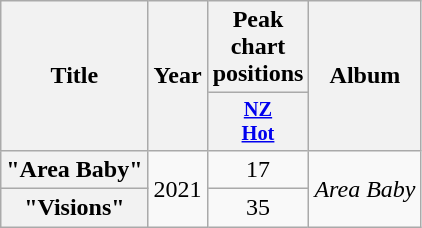<table class="wikitable plainrowheaders" style="text-align:center;">
<tr>
<th scope="col" rowspan="2">Title</th>
<th scope="col" rowspan="2">Year</th>
<th scope="col" colspan="1">Peak chart positions</th>
<th scope="col" rowspan="2">Album</th>
</tr>
<tr>
<th scope="col" style="width:2.75em;font-size:85%;"><a href='#'>NZ<br>Hot</a><br></th>
</tr>
<tr>
<th scope="row">"Area Baby"</th>
<td rowspan="2">2021</td>
<td>17</td>
<td rowspan="2"><em>Area Baby</em></td>
</tr>
<tr>
<th scope="row">"Visions"</th>
<td>35</td>
</tr>
</table>
